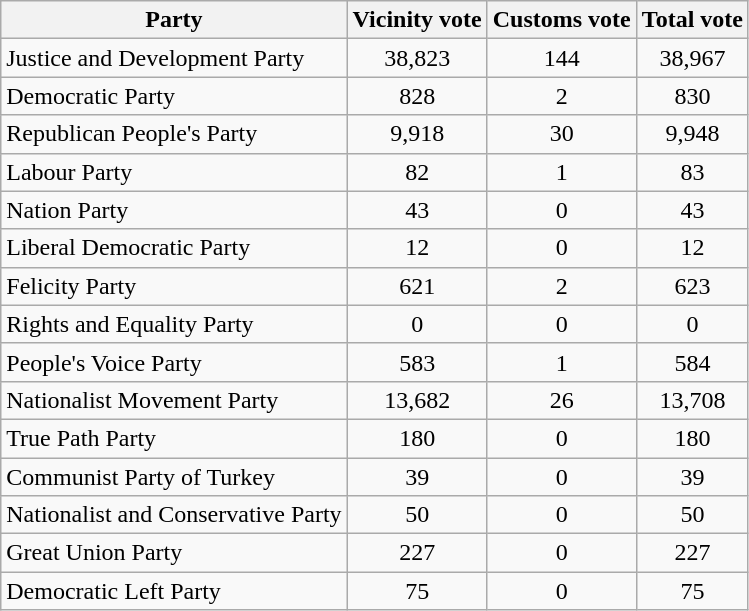<table class="wikitable sortable">
<tr>
<th style="text-align:center;">Party</th>
<th style="text-align:center;">Vicinity vote</th>
<th style="text-align:center;">Customs vote</th>
<th style="text-align:center;">Total vote</th>
</tr>
<tr>
<td>Justice and Development Party</td>
<td style="text-align:center;">38,823</td>
<td style="text-align:center;">144</td>
<td style="text-align:center;">38,967</td>
</tr>
<tr>
<td>Democratic Party</td>
<td style="text-align:center;">828</td>
<td style="text-align:center;">2</td>
<td style="text-align:center;">830</td>
</tr>
<tr>
<td>Republican People's Party</td>
<td style="text-align:center;">9,918</td>
<td style="text-align:center;">30</td>
<td style="text-align:center;">9,948</td>
</tr>
<tr>
<td>Labour Party</td>
<td style="text-align:center;">82</td>
<td style="text-align:center;">1</td>
<td style="text-align:center;">83</td>
</tr>
<tr>
<td>Nation Party</td>
<td style="text-align:center;">43</td>
<td style="text-align:center;">0</td>
<td style="text-align:center;">43</td>
</tr>
<tr>
<td>Liberal Democratic Party</td>
<td style="text-align:center;">12</td>
<td style="text-align:center;">0</td>
<td style="text-align:center;">12</td>
</tr>
<tr>
<td>Felicity Party</td>
<td style="text-align:center;">621</td>
<td style="text-align:center;">2</td>
<td style="text-align:center;">623</td>
</tr>
<tr>
<td>Rights and Equality Party</td>
<td style="text-align:center;">0</td>
<td style="text-align:center;">0</td>
<td style="text-align:center;">0</td>
</tr>
<tr>
<td>People's Voice Party</td>
<td style="text-align:center;">583</td>
<td style="text-align:center;">1</td>
<td style="text-align:center;">584</td>
</tr>
<tr>
<td>Nationalist Movement Party</td>
<td style="text-align:center;">13,682</td>
<td style="text-align:center;">26</td>
<td style="text-align:center;">13,708</td>
</tr>
<tr>
<td>True Path Party</td>
<td style="text-align:center;">180</td>
<td style="text-align:center;">0</td>
<td style="text-align:center;">180</td>
</tr>
<tr>
<td>Communist Party of Turkey</td>
<td style="text-align:center;">39</td>
<td style="text-align:center;">0</td>
<td style="text-align:center;">39</td>
</tr>
<tr>
<td>Nationalist and Conservative Party</td>
<td style="text-align:center;">50</td>
<td style="text-align:center;">0</td>
<td style="text-align:center;">50</td>
</tr>
<tr>
<td>Great Union Party</td>
<td style="text-align:center;">227</td>
<td style="text-align:center;">0</td>
<td style="text-align:center;">227</td>
</tr>
<tr>
<td>Democratic Left Party</td>
<td style="text-align:center;">75</td>
<td style="text-align:center;">0</td>
<td style="text-align:center;">75</td>
</tr>
</table>
